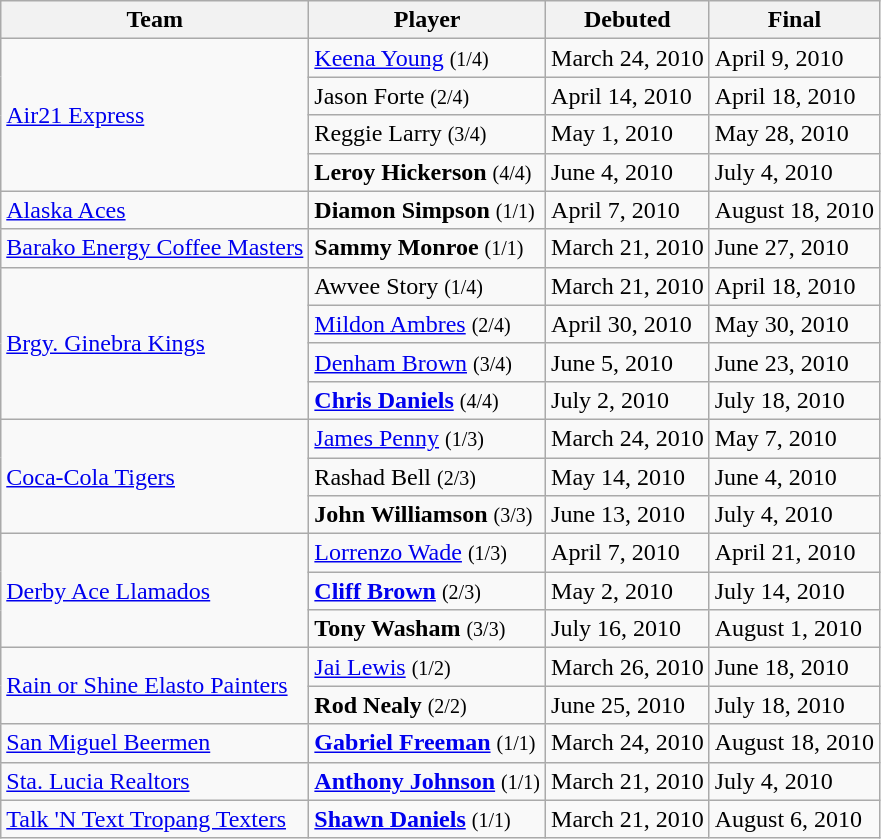<table class=wikitable>
<tr>
<th>Team</th>
<th>Player</th>
<th>Debuted</th>
<th>Final</th>
</tr>
<tr>
<td rowspan=4><a href='#'>Air21 Express</a></td>
<td><a href='#'>Keena Young</a> <small>(1/4)</small></td>
<td>March 24, 2010</td>
<td>April 9, 2010</td>
</tr>
<tr>
<td>Jason Forte <small>(2/4)</small></td>
<td>April 14, 2010</td>
<td>April 18, 2010</td>
</tr>
<tr>
<td>Reggie Larry <small>(3/4)</small></td>
<td>May 1, 2010</td>
<td>May 28, 2010</td>
</tr>
<tr>
<td><strong>Leroy Hickerson</strong> <small>(4/4)</small></td>
<td>June 4, 2010</td>
<td>July 4, 2010</td>
</tr>
<tr>
<td><a href='#'>Alaska Aces</a></td>
<td><strong>Diamon Simpson</strong> <small>(1/1)</small></td>
<td>April 7, 2010</td>
<td>August 18, 2010</td>
</tr>
<tr>
<td><a href='#'>Barako Energy Coffee Masters</a></td>
<td><strong>Sammy Monroe</strong> <small>(1/1)</small></td>
<td>March 21, 2010</td>
<td>June 27, 2010</td>
</tr>
<tr>
<td rowspan=4><a href='#'>Brgy. Ginebra Kings</a></td>
<td>Awvee Story <small>(1/4)</small></td>
<td>March 21, 2010</td>
<td>April 18, 2010</td>
</tr>
<tr>
<td><a href='#'>Mildon Ambres</a> <small>(2/4)</small></td>
<td>April 30, 2010</td>
<td>May 30, 2010</td>
</tr>
<tr>
<td><a href='#'>Denham Brown</a> <small>(3/4)</small></td>
<td>June 5, 2010</td>
<td>June 23, 2010</td>
</tr>
<tr>
<td><strong><a href='#'>Chris Daniels</a></strong> <small>(4/4)</small></td>
<td>July 2, 2010</td>
<td>July 18, 2010</td>
</tr>
<tr>
<td rowspan=3><a href='#'>Coca-Cola Tigers</a></td>
<td><a href='#'>James Penny</a> <small>(1/3)</small></td>
<td>March 24, 2010</td>
<td>May 7, 2010</td>
</tr>
<tr>
<td>Rashad Bell <small>(2/3)</small></td>
<td>May 14, 2010</td>
<td>June 4, 2010</td>
</tr>
<tr>
<td><strong>John Williamson</strong> <small>(3/3)</small></td>
<td>June 13, 2010</td>
<td>July 4, 2010</td>
</tr>
<tr>
<td rowspan=3><a href='#'>Derby Ace Llamados</a></td>
<td><a href='#'>Lorrenzo Wade</a> <small>(1/3)</small></td>
<td>April 7, 2010</td>
<td>April 21, 2010</td>
</tr>
<tr>
<td><strong><a href='#'>Cliff Brown</a></strong> <small>(2/3)</small></td>
<td>May 2, 2010</td>
<td>July 14, 2010</td>
</tr>
<tr>
<td><strong>Tony Washam</strong> <small>(3/3)</small></td>
<td>July 16, 2010</td>
<td>August 1, 2010</td>
</tr>
<tr>
<td rowspan=2><a href='#'>Rain or Shine Elasto Painters</a></td>
<td><a href='#'>Jai Lewis</a> <small>(1/2)</small></td>
<td>March 26, 2010</td>
<td>June 18, 2010</td>
</tr>
<tr>
<td><strong>Rod Nealy</strong> <small>(2/2)</small></td>
<td>June 25, 2010</td>
<td>July 18, 2010</td>
</tr>
<tr>
<td><a href='#'>San Miguel Beermen</a></td>
<td><strong><a href='#'>Gabriel Freeman</a></strong> <small>(1/1)</small></td>
<td>March 24, 2010</td>
<td>August 18, 2010</td>
</tr>
<tr>
<td><a href='#'>Sta. Lucia Realtors</a></td>
<td><strong><a href='#'>Anthony Johnson</a></strong> <small>(1/1)</small></td>
<td>March 21, 2010</td>
<td>July 4, 2010</td>
</tr>
<tr>
<td><a href='#'>Talk 'N Text Tropang Texters</a></td>
<td><strong><a href='#'>Shawn Daniels</a></strong> <small>(1/1)</small></td>
<td>March 21, 2010</td>
<td>August 6, 2010</td>
</tr>
</table>
